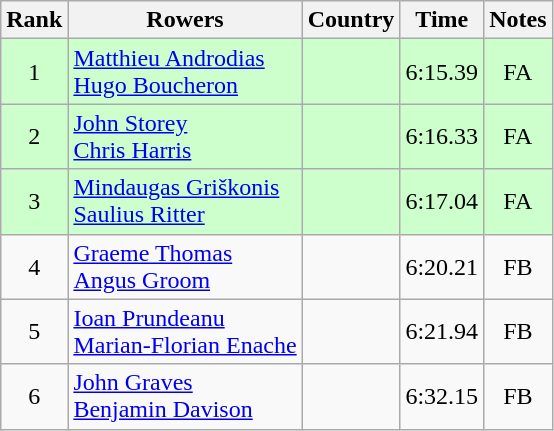<table class="wikitable" style="text-align:center">
<tr>
<th>Rank</th>
<th>Rowers</th>
<th>Country</th>
<th>Time</th>
<th>Notes</th>
</tr>
<tr bgcolor=ccffcc>
<td>1</td>
<td align="left"><a href='#'>Matthieu Androdias</a><br><a href='#'>Hugo Boucheron</a></td>
<td align="left"></td>
<td>6:15.39</td>
<td>FA</td>
</tr>
<tr bgcolor=ccffcc>
<td>2</td>
<td align="left"><a href='#'>John Storey</a><br><a href='#'>Chris Harris</a></td>
<td align="left"></td>
<td>6:16.33</td>
<td>FA</td>
</tr>
<tr bgcolor=ccffcc>
<td>3</td>
<td align="left"><a href='#'>Mindaugas Griškonis</a><br><a href='#'>Saulius Ritter</a></td>
<td align="left"></td>
<td>6:17.04</td>
<td>FA</td>
</tr>
<tr>
<td>4</td>
<td align="left"><a href='#'>Graeme Thomas</a><br><a href='#'>Angus Groom</a></td>
<td align="left"></td>
<td>6:20.21</td>
<td>FB</td>
</tr>
<tr>
<td>5</td>
<td align="left"><a href='#'>Ioan Prundeanu</a><br><a href='#'>Marian-Florian Enache</a></td>
<td align="left"></td>
<td>6:21.94</td>
<td>FB</td>
</tr>
<tr>
<td>6</td>
<td align="left"><a href='#'>John Graves</a><br><a href='#'>Benjamin Davison</a></td>
<td align="left"></td>
<td>6:32.15</td>
<td>FB</td>
</tr>
</table>
